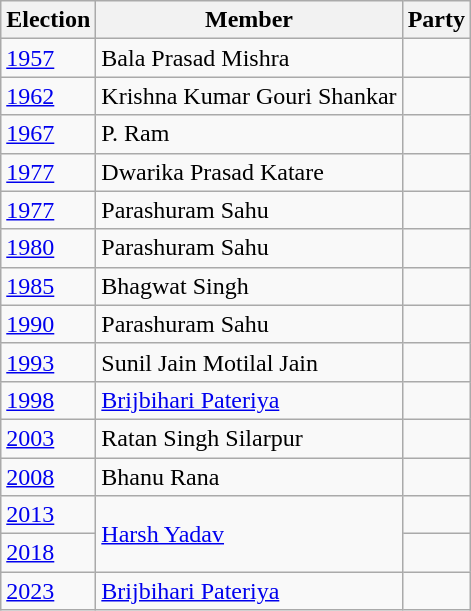<table class="wikitable sortable">
<tr>
<th>Election</th>
<th>Member </th>
<th colspan="2">Party</th>
</tr>
<tr>
<td><a href='#'>1957</a></td>
<td>Bala Prasad Mishra</td>
<td></td>
</tr>
<tr>
<td><a href='#'>1962</a></td>
<td>Krishna Kumar Gouri Shankar</td>
<td></td>
</tr>
<tr>
<td><a href='#'>1967</a></td>
<td>P. Ram</td>
<td></td>
</tr>
<tr>
<td><a href='#'>1977</a></td>
<td>Dwarika Prasad Katare</td>
<td></td>
</tr>
<tr>
<td><a href='#'>1977</a></td>
<td>Parashuram Sahu</td>
<td></td>
</tr>
<tr>
<td><a href='#'>1980</a></td>
<td>Parashuram Sahu</td>
<td></td>
</tr>
<tr>
<td><a href='#'>1985</a></td>
<td>Bhagwat Singh</td>
<td></td>
</tr>
<tr>
<td><a href='#'>1990</a></td>
<td>Parashuram Sahu</td>
<td></td>
</tr>
<tr>
<td><a href='#'>1993</a></td>
<td>Sunil Jain Motilal Jain</td>
<td></td>
</tr>
<tr>
<td><a href='#'>1998</a></td>
<td><a href='#'>Brijbihari Pateriya</a></td>
</tr>
<tr>
<td><a href='#'>2003</a></td>
<td>Ratan Singh Silarpur</td>
<td></td>
</tr>
<tr>
<td><a href='#'>2008</a></td>
<td>Bhanu Rana</td>
</tr>
<tr>
<td><a href='#'>2013</a></td>
<td rowspan=2><a href='#'>Harsh Yadav</a></td>
<td></td>
</tr>
<tr>
<td><a href='#'>2018</a></td>
</tr>
<tr>
<td><a href='#'>2023</a></td>
<td><a href='#'>Brijbihari Pateriya</a></td>
<td></td>
</tr>
</table>
